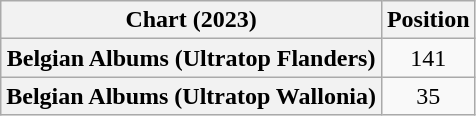<table class="wikitable sortable plainrowheaders" style="text-align:center">
<tr>
<th scope="col">Chart (2023)</th>
<th scope="col">Position</th>
</tr>
<tr>
<th scope="row">Belgian Albums (Ultratop Flanders)</th>
<td>141</td>
</tr>
<tr>
<th scope="row">Belgian Albums (Ultratop Wallonia)</th>
<td>35</td>
</tr>
</table>
